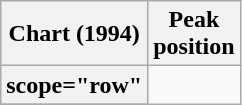<table class="wikitable sortable plainrowheaders" style="text-align:center">
<tr>
<th scope="col">Chart (1994)</th>
<th scope="col">Peak<br>position</th>
</tr>
<tr>
<th>scope="row"</th>
</tr>
<tr>
</tr>
</table>
